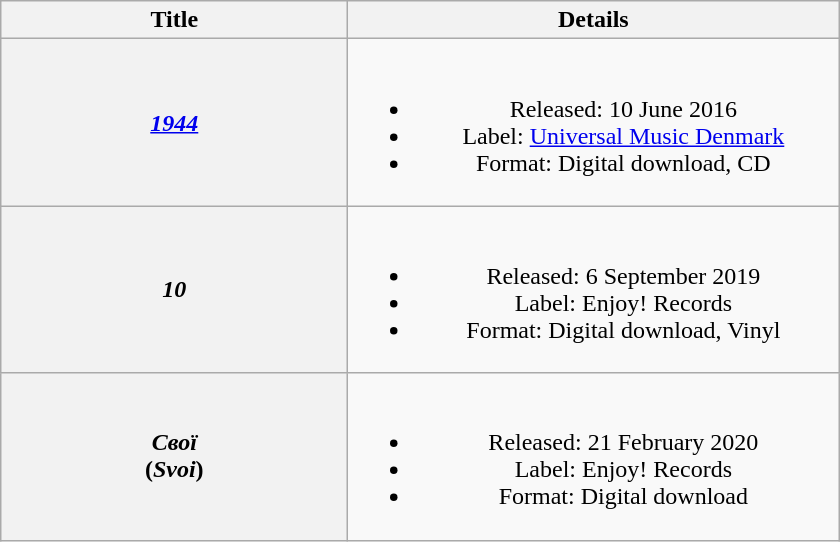<table class="wikitable plainrowheaders" style="text-align:center;">
<tr>
<th scope="col" style="width:14em;">Title</th>
<th scope="col" style="width:20em;">Details</th>
</tr>
<tr>
<th scope="row"><em><a href='#'>1944</a></em></th>
<td><br><ul><li>Released: 10 June 2016</li><li>Label: <a href='#'>Universal Music Denmark</a></li><li>Format: Digital download, CD</li></ul></td>
</tr>
<tr>
<th scope="row"><em>10</em></th>
<td><br><ul><li>Released: 6 September 2019</li><li>Label: Enjoy! Records</li><li>Format: Digital download, Vinyl</li></ul></td>
</tr>
<tr>
<th scope="row"><em>Свої</em><br><span>(<em>Svoi</em>)</span></th>
<td><br><ul><li>Released: 21 February 2020</li><li>Label: Enjoy! Records</li><li>Format: Digital download</li></ul></td>
</tr>
</table>
